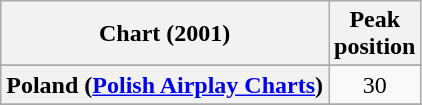<table class="wikitable sortable plainrowheaders" style="text-align:center">
<tr>
<th align="center">Chart (2001)</th>
<th align="center">Peak<br>position</th>
</tr>
<tr>
</tr>
<tr>
</tr>
<tr>
<th scope="row">Poland (<a href='#'>Polish Airplay Charts</a>)</th>
<td align="center">30</td>
</tr>
<tr>
</tr>
</table>
